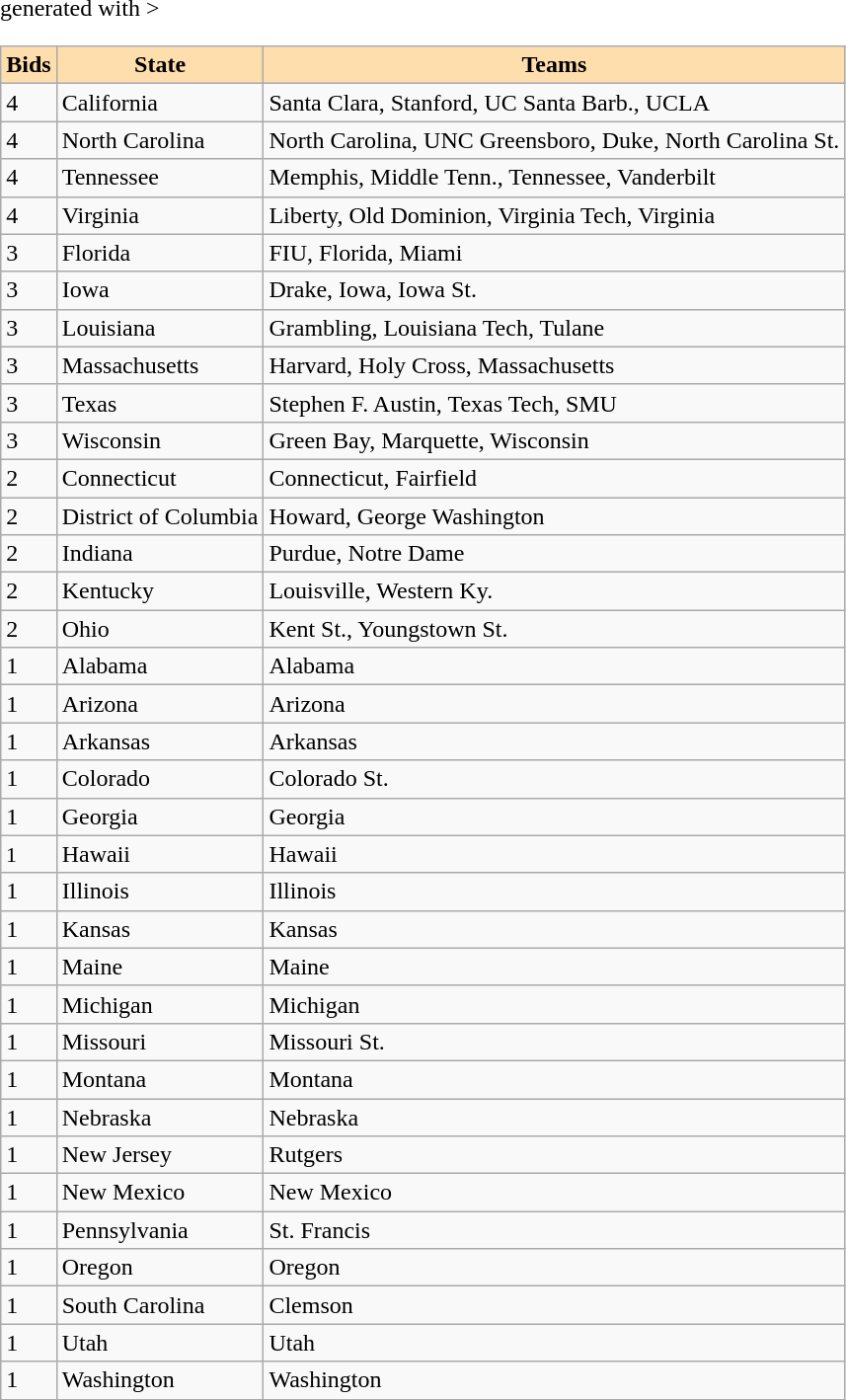<table class="wikitable sortable" <hiddentext>generated with >
<tr>
<th style="background-color:#FFDEAD;">Bids</th>
<th style="background-color:#FFDEAD;">State</th>
<th style="background-color:#FFDEAD;">Teams</th>
</tr>
<tr valign="bottom">
<td height="14">4</td>
<td>California</td>
<td>Santa Clara, Stanford, UC Santa Barb., UCLA</td>
</tr>
<tr valign="bottom">
<td height="14">4</td>
<td>North Carolina</td>
<td>North Carolina, UNC Greensboro, Duke, North Carolina St.</td>
</tr>
<tr valign="bottom">
<td height="14">4</td>
<td>Tennessee</td>
<td>Memphis, Middle Tenn., Tennessee, Vanderbilt</td>
</tr>
<tr valign="bottom">
<td height="14">4</td>
<td>Virginia</td>
<td>Liberty, Old Dominion, Virginia Tech, Virginia</td>
</tr>
<tr valign="bottom">
<td height="14">3</td>
<td>Florida</td>
<td>FIU, Florida, Miami</td>
</tr>
<tr valign="bottom">
<td height="14">3</td>
<td>Iowa</td>
<td>Drake, Iowa, Iowa St.</td>
</tr>
<tr valign="bottom">
<td height="14">3</td>
<td>Louisiana</td>
<td>Grambling, Louisiana Tech, Tulane</td>
</tr>
<tr valign="bottom">
<td height="14">3</td>
<td>Massachusetts</td>
<td>Harvard, Holy Cross, Massachusetts</td>
</tr>
<tr valign="bottom">
<td height="14">3</td>
<td>Texas</td>
<td>Stephen F. Austin, Texas Tech, SMU</td>
</tr>
<tr valign="bottom">
<td height="14">3</td>
<td>Wisconsin</td>
<td>Green Bay, Marquette, Wisconsin</td>
</tr>
<tr valign="bottom">
<td height="14">2</td>
<td>Connecticut</td>
<td>Connecticut, Fairfield</td>
</tr>
<tr valign="bottom">
<td height="14">2</td>
<td>District of Columbia</td>
<td>Howard, George Washington</td>
</tr>
<tr valign="bottom">
<td height="14">2</td>
<td>Indiana</td>
<td>Purdue, Notre Dame</td>
</tr>
<tr valign="bottom">
<td height="14">2</td>
<td>Kentucky</td>
<td>Louisville, Western Ky.</td>
</tr>
<tr valign="bottom">
<td height="14">2</td>
<td>Ohio</td>
<td>Kent St., Youngstown St.</td>
</tr>
<tr valign="bottom">
<td height="14">1</td>
<td>Alabama</td>
<td>Alabama</td>
</tr>
<tr valign="bottom">
<td height="14">1</td>
<td>Arizona</td>
<td>Arizona</td>
</tr>
<tr valign="bottom">
<td height="14">1</td>
<td>Arkansas</td>
<td>Arkansas</td>
</tr>
<tr valign="bottom">
<td height="14">1</td>
<td>Colorado</td>
<td>Colorado St.</td>
</tr>
<tr valign="bottom">
<td height="14">1</td>
<td>Georgia</td>
<td>Georgia</td>
</tr>
<tr valign="bottom">
<td style="font-size:11pt"  height="14">1</td>
<td>Hawaii</td>
<td>Hawaii</td>
</tr>
<tr valign="bottom">
<td height="14">1</td>
<td>Illinois</td>
<td>Illinois</td>
</tr>
<tr valign="bottom">
<td height="14">1</td>
<td>Kansas</td>
<td>Kansas</td>
</tr>
<tr valign="bottom">
<td height="14">1</td>
<td>Maine</td>
<td>Maine</td>
</tr>
<tr valign="bottom">
<td height="14">1</td>
<td>Michigan</td>
<td>Michigan</td>
</tr>
<tr valign="bottom">
<td height="14">1</td>
<td>Missouri</td>
<td>Missouri St.</td>
</tr>
<tr valign="bottom">
<td height="14">1</td>
<td>Montana</td>
<td>Montana</td>
</tr>
<tr valign="bottom">
<td height="14">1</td>
<td>Nebraska</td>
<td>Nebraska</td>
</tr>
<tr valign="bottom">
<td height="14">1</td>
<td>New Jersey</td>
<td>Rutgers</td>
</tr>
<tr valign="bottom">
<td height="14">1</td>
<td>New Mexico</td>
<td>New Mexico</td>
</tr>
<tr valign="bottom">
<td height="14">1</td>
<td>Pennsylvania</td>
<td>St.  Francis</td>
</tr>
<tr valign="bottom">
<td height="14">1</td>
<td>Oregon</td>
<td>Oregon</td>
</tr>
<tr valign="bottom">
<td height="14">1</td>
<td>South Carolina</td>
<td>Clemson</td>
</tr>
<tr valign="bottom">
<td height="14">1</td>
<td>Utah</td>
<td>Utah</td>
</tr>
<tr valign="bottom">
<td height="14">1</td>
<td>Washington</td>
<td>Washington</td>
</tr>
</table>
